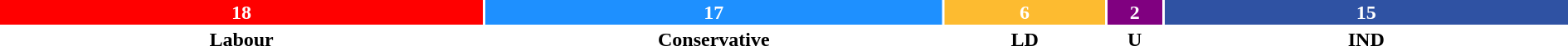<table style="width:100%; text-align:center;">
<tr style="color:white;">
<td style="background:red; width:31.0%;"><strong>18</strong></td>
<td style="background:dodgerblue; width:29.3%;"><strong>17</strong></td>
<td style="background:#FDBB30; width:10.3%;"><strong>6</strong></td>
<td style="background:purple; width:3,4%;"><strong>2</strong></td>
<td style="background:#2F52A3; width:25.9%;"><strong>15</strong></td>
</tr>
<tr>
<td><span><strong>Labour</strong></span></td>
<td><span><strong>Conservative</strong></span></td>
<td><span><strong>LD</strong></span></td>
<td><span><strong>U</strong></span></td>
<td><span><strong>IND</strong></span></td>
</tr>
</table>
